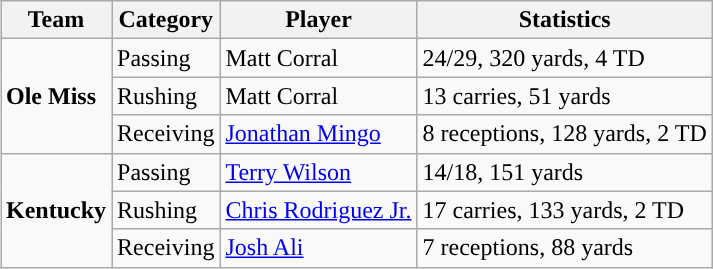<table class="wikitable" style="float: right;">
<tr>
<th>Team</th>
<th>Category</th>
<th>Player</th>
<th>Statistics</th>
</tr>
<tr>
<td rowspan=3><strong>Ole Miss</strong></td>
<td>Passing</td>
<td>Matt Corral</td>
<td>24/29, 320 yards, 4 TD</td>
</tr>
<tr>
<td>Rushing</td>
<td>Matt Corral</td>
<td>13 carries, 51 yards</td>
</tr>
<tr>
<td>Receiving</td>
<td><a href='#'>Jonathan Mingo</a></td>
<td>8 receptions, 128 yards, 2 TD</td>
</tr>
<tr>
<td rowspan=3><strong>Kentucky</strong></td>
<td>Passing</td>
<td><a href='#'>Terry Wilson</a></td>
<td>14/18, 151 yards</td>
</tr>
<tr>
<td>Rushing</td>
<td><a href='#'>Chris Rodriguez Jr.</a></td>
<td>17 carries, 133 yards, 2 TD</td>
</tr>
<tr>
<td>Receiving</td>
<td><a href='#'>Josh Ali</a></td>
<td>7 receptions, 88 yards</td>
</tr>
</table>
